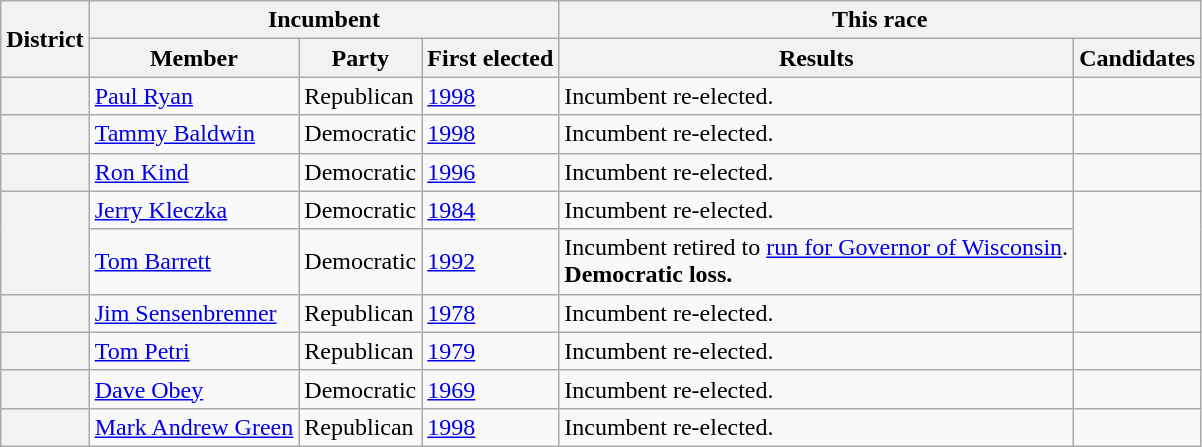<table class=wikitable>
<tr>
<th rowspan=2>District</th>
<th colspan=3>Incumbent</th>
<th colspan=2>This race</th>
</tr>
<tr>
<th>Member</th>
<th>Party</th>
<th>First elected</th>
<th>Results</th>
<th>Candidates</th>
</tr>
<tr>
<th></th>
<td><a href='#'>Paul Ryan</a></td>
<td>Republican</td>
<td><a href='#'>1998</a></td>
<td>Incumbent re-elected.</td>
<td nowrap></td>
</tr>
<tr>
<th></th>
<td><a href='#'>Tammy Baldwin</a></td>
<td>Democratic</td>
<td><a href='#'>1998</a></td>
<td>Incumbent re-elected.</td>
<td nowrap></td>
</tr>
<tr>
<th></th>
<td><a href='#'>Ron Kind</a></td>
<td>Democratic</td>
<td><a href='#'>1996</a></td>
<td>Incumbent re-elected.</td>
<td nowrap></td>
</tr>
<tr>
<th rowspan=2></th>
<td><a href='#'>Jerry Kleczka</a></td>
<td>Democratic</td>
<td><a href='#'>1984</a></td>
<td>Incumbent re-elected.</td>
<td rowspan=2 nowrap></td>
</tr>
<tr>
<td><a href='#'>Tom Barrett</a><br></td>
<td>Democratic</td>
<td><a href='#'>1992</a></td>
<td>Incumbent retired to <a href='#'>run for Governor of Wisconsin</a>.<br><strong>Democratic loss.</strong></td>
</tr>
<tr>
<th></th>
<td><a href='#'>Jim Sensenbrenner</a><br></td>
<td>Republican</td>
<td><a href='#'>1978</a></td>
<td>Incumbent re-elected.</td>
<td nowrap></td>
</tr>
<tr>
<th></th>
<td><a href='#'>Tom Petri</a></td>
<td>Republican</td>
<td><a href='#'>1979 </a></td>
<td>Incumbent re-elected.</td>
<td nowrap></td>
</tr>
<tr>
<th></th>
<td><a href='#'>Dave Obey</a></td>
<td>Democratic</td>
<td><a href='#'>1969 </a></td>
<td>Incumbent re-elected.</td>
<td nowrap></td>
</tr>
<tr>
<th></th>
<td><a href='#'>Mark Andrew Green</a></td>
<td>Republican</td>
<td><a href='#'>1998</a></td>
<td>Incumbent re-elected.</td>
<td nowrap></td>
</tr>
</table>
